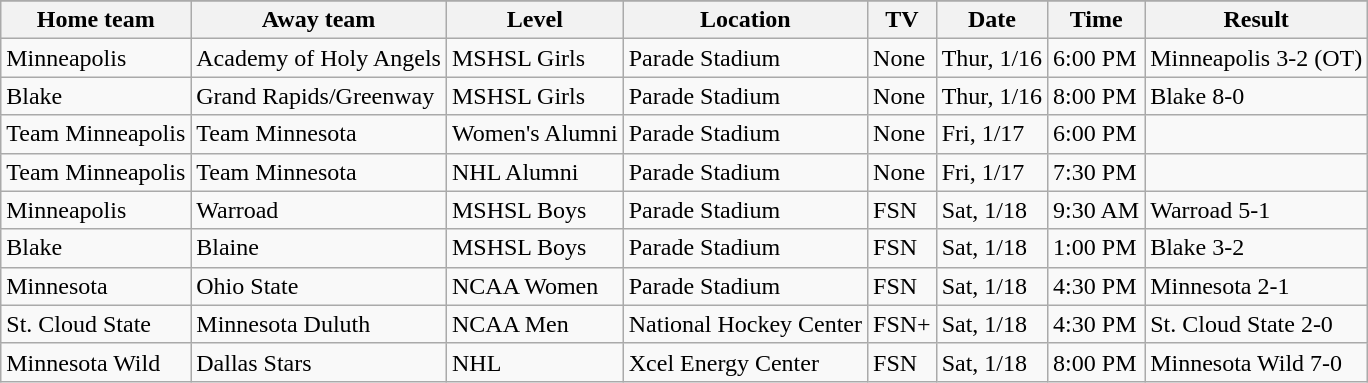<table class="wikitable">
<tr>
</tr>
<tr>
<th>Home team</th>
<th>Away team</th>
<th>Level</th>
<th>Location</th>
<th>TV</th>
<th>Date</th>
<th>Time</th>
<th>Result</th>
</tr>
<tr>
<td>Minneapolis</td>
<td>Academy of Holy Angels</td>
<td>MSHSL Girls</td>
<td>Parade Stadium</td>
<td>None</td>
<td>Thur, 1/16</td>
<td>6:00 PM</td>
<td>Minneapolis 3-2 (OT)</td>
</tr>
<tr>
<td>Blake</td>
<td>Grand Rapids/Greenway</td>
<td>MSHSL Girls</td>
<td>Parade Stadium</td>
<td>None</td>
<td>Thur, 1/16</td>
<td>8:00 PM</td>
<td>Blake 8-0</td>
</tr>
<tr>
<td>Team Minneapolis</td>
<td>Team Minnesota</td>
<td>Women's Alumni</td>
<td>Parade Stadium</td>
<td>None</td>
<td>Fri, 1/17</td>
<td>6:00 PM</td>
<td></td>
</tr>
<tr>
<td>Team Minneapolis</td>
<td>Team Minnesota</td>
<td>NHL Alumni</td>
<td>Parade Stadium</td>
<td>None</td>
<td>Fri, 1/17</td>
<td>7:30 PM</td>
<td></td>
</tr>
<tr>
<td>Minneapolis</td>
<td>Warroad</td>
<td>MSHSL Boys</td>
<td>Parade Stadium</td>
<td>FSN</td>
<td>Sat, 1/18</td>
<td>9:30 AM</td>
<td>Warroad 5-1</td>
</tr>
<tr>
<td>Blake</td>
<td>Blaine</td>
<td>MSHSL Boys</td>
<td>Parade Stadium</td>
<td>FSN</td>
<td>Sat, 1/18</td>
<td>1:00 PM</td>
<td>Blake 3-2</td>
</tr>
<tr>
<td>Minnesota</td>
<td>Ohio State</td>
<td>NCAA Women</td>
<td>Parade Stadium</td>
<td>FSN</td>
<td>Sat, 1/18</td>
<td>4:30 PM</td>
<td>Minnesota 2-1</td>
</tr>
<tr>
<td>St. Cloud State</td>
<td>Minnesota Duluth</td>
<td>NCAA Men</td>
<td>National Hockey Center</td>
<td>FSN+</td>
<td>Sat, 1/18</td>
<td>4:30 PM</td>
<td>St. Cloud State 2-0</td>
</tr>
<tr>
<td>Minnesota Wild</td>
<td>Dallas Stars</td>
<td>NHL</td>
<td>Xcel Energy Center</td>
<td>FSN</td>
<td>Sat, 1/18</td>
<td>8:00 PM</td>
<td>Minnesota Wild 7-0</td>
</tr>
</table>
